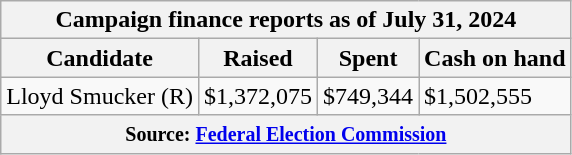<table class="wikitable sortable">
<tr>
<th colspan=4>Campaign finance reports as of July 31, 2024</th>
</tr>
<tr style="text-align:center;">
<th>Candidate</th>
<th>Raised</th>
<th>Spent</th>
<th>Cash on hand</th>
</tr>
<tr>
<td>Lloyd Smucker (R)</td>
<td>$1,372,075</td>
<td>$749,344</td>
<td>$1,502,555</td>
</tr>
<tr>
<th colspan="4"><small>Source: <a href='#'>Federal Election Commission</a></small></th>
</tr>
</table>
